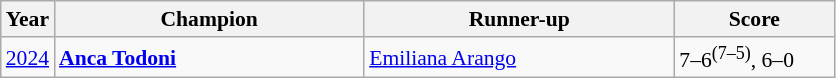<table class="wikitable" style="font-size:90%">
<tr>
<th>Year</th>
<th width="200">Champion</th>
<th width="200">Runner-up</th>
<th width="100">Score</th>
</tr>
<tr>
<td><a href='#'>2024</a></td>
<td> <strong><a href='#'>Anca Todoni</a></strong></td>
<td> <a href='#'>Emiliana Arango</a></td>
<td>7–6<sup>(7–5)</sup>, 6–0</td>
</tr>
</table>
